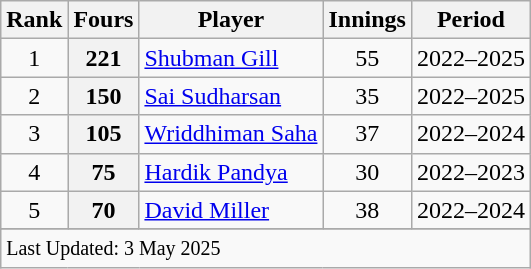<table class="wikitable sortable">
<tr>
<th scope=col>Rank</th>
<th scope=col>Fours</th>
<th scope=col>Player</th>
<th scope=col>Innings</th>
<th scope=col>Period</th>
</tr>
<tr>
<td align=center>1</td>
<th scope=row style=text-align:center;>221</th>
<td><a href='#'>Shubman Gill</a></td>
<td align="center">55</td>
<td>2022–2025</td>
</tr>
<tr>
<td align=center>2</td>
<th scope=row style=text-align:center;>150</th>
<td><a href='#'>Sai Sudharsan</a></td>
<td align="center">35</td>
<td>2022–2025</td>
</tr>
<tr>
<td align=center>3</td>
<th scope=row style=text-align:center;>105</th>
<td><a href='#'>Wriddhiman Saha</a></td>
<td align="center">37</td>
<td>2022–2024</td>
</tr>
<tr>
<td align="center">4</td>
<th scope="row" style="text-align:center;">75</th>
<td><a href='#'>Hardik Pandya</a></td>
<td align="center">30</td>
<td>2022–2023</td>
</tr>
<tr>
<td align="center">5</td>
<th>70</th>
<td><a href='#'>David Miller</a></td>
<td align="center">38</td>
<td>2022–2024</td>
</tr>
<tr>
</tr>
<tr class=sortbottom>
<td colspan=6><small>Last Updated: 3 May 2025</small></td>
</tr>
</table>
